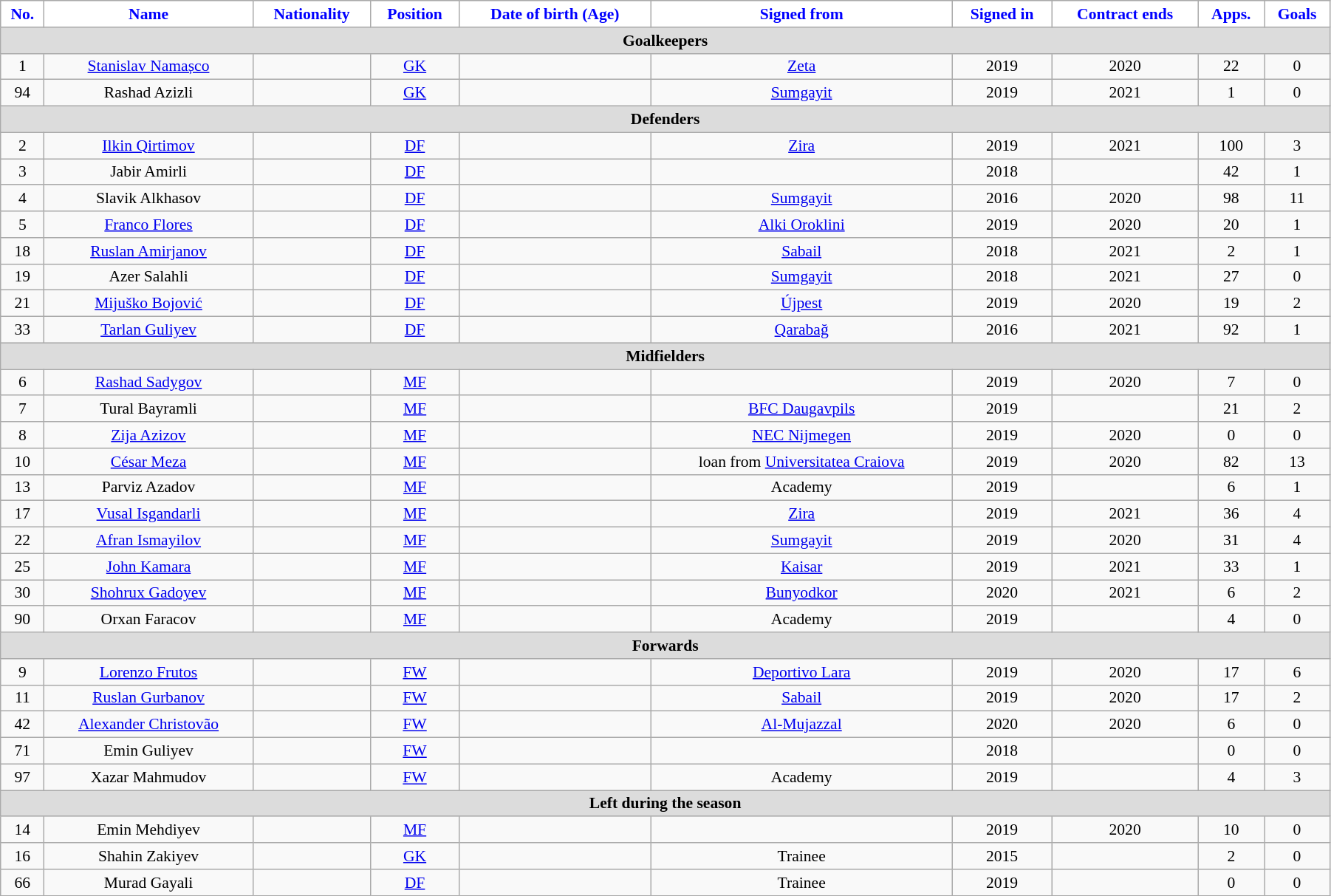<table class="wikitable"  style="text-align:center; font-size:90%; width:95%;">
<tr>
<th style="background:white; color:blue; text-align:center;">No.</th>
<th style="background:white; color:blue; text-align:center;">Name</th>
<th style="background:white; color:blue; text-align:center;">Nationality</th>
<th style="background:white; color:blue; text-align:center;">Position</th>
<th style="background:white; color:blue; text-align:center;">Date of birth (Age)</th>
<th style="background:white; color:blue; text-align:center;">Signed from</th>
<th style="background:white; color:blue; text-align:center;">Signed in</th>
<th style="background:white; color:blue; text-align:center;">Contract ends</th>
<th style="background:white; color:blue; text-align:center;">Apps.</th>
<th style="background:white; color:blue; text-align:center;">Goals</th>
</tr>
<tr>
<th colspan="11"  style="background:#dcdcdc; text-align:center;">Goalkeepers</th>
</tr>
<tr>
<td>1</td>
<td><a href='#'>Stanislav Namașco</a></td>
<td></td>
<td><a href='#'>GK</a></td>
<td></td>
<td><a href='#'>Zeta</a></td>
<td>2019</td>
<td>2020</td>
<td>22</td>
<td>0</td>
</tr>
<tr>
<td>94</td>
<td>Rashad Azizli</td>
<td></td>
<td><a href='#'>GK</a></td>
<td></td>
<td><a href='#'>Sumgayit</a></td>
<td>2019</td>
<td>2021</td>
<td>1</td>
<td>0</td>
</tr>
<tr>
<th colspan="11"  style="background:#dcdcdc; text-align:center;">Defenders</th>
</tr>
<tr>
<td>2</td>
<td><a href='#'>Ilkin Qirtimov</a></td>
<td></td>
<td><a href='#'>DF</a></td>
<td></td>
<td><a href='#'>Zira</a></td>
<td>2019</td>
<td>2021</td>
<td>100</td>
<td>3</td>
</tr>
<tr>
<td>3</td>
<td>Jabir Amirli</td>
<td></td>
<td><a href='#'>DF</a></td>
<td></td>
<td></td>
<td>2018</td>
<td></td>
<td>42</td>
<td>1</td>
</tr>
<tr>
<td>4</td>
<td>Slavik Alkhasov</td>
<td></td>
<td><a href='#'>DF</a></td>
<td></td>
<td><a href='#'>Sumgayit</a></td>
<td>2016</td>
<td>2020</td>
<td>98</td>
<td>11</td>
</tr>
<tr>
<td>5</td>
<td><a href='#'>Franco Flores</a></td>
<td></td>
<td><a href='#'>DF</a></td>
<td></td>
<td><a href='#'>Alki Oroklini</a></td>
<td>2019</td>
<td>2020</td>
<td>20</td>
<td>1</td>
</tr>
<tr>
<td>18</td>
<td><a href='#'>Ruslan Amirjanov</a></td>
<td></td>
<td><a href='#'>DF</a></td>
<td></td>
<td><a href='#'>Sabail</a></td>
<td>2018</td>
<td>2021</td>
<td>2</td>
<td>1</td>
</tr>
<tr>
<td>19</td>
<td>Azer Salahli</td>
<td></td>
<td><a href='#'>DF</a></td>
<td></td>
<td><a href='#'>Sumgayit</a></td>
<td>2018</td>
<td>2021</td>
<td>27</td>
<td>0</td>
</tr>
<tr>
<td>21</td>
<td><a href='#'>Mijuško Bojović</a></td>
<td></td>
<td><a href='#'>DF</a></td>
<td></td>
<td><a href='#'>Újpest</a></td>
<td>2019</td>
<td>2020</td>
<td>19</td>
<td>2</td>
</tr>
<tr>
<td>33</td>
<td><a href='#'>Tarlan Guliyev</a></td>
<td></td>
<td><a href='#'>DF</a></td>
<td></td>
<td><a href='#'>Qarabağ</a></td>
<td>2016</td>
<td>2021</td>
<td>92</td>
<td>1</td>
</tr>
<tr>
<th colspan="11"  style="background:#dcdcdc; text-align:center;">Midfielders</th>
</tr>
<tr>
<td>6</td>
<td><a href='#'>Rashad Sadygov</a></td>
<td></td>
<td><a href='#'>MF</a></td>
<td></td>
<td></td>
<td>2019</td>
<td>2020</td>
<td>7</td>
<td>0</td>
</tr>
<tr>
<td>7</td>
<td>Tural Bayramli</td>
<td></td>
<td><a href='#'>MF</a></td>
<td></td>
<td><a href='#'>BFC Daugavpils</a></td>
<td>2019</td>
<td></td>
<td>21</td>
<td>2</td>
</tr>
<tr>
<td>8</td>
<td><a href='#'>Zija Azizov</a></td>
<td></td>
<td><a href='#'>MF</a></td>
<td></td>
<td><a href='#'>NEC Nijmegen</a></td>
<td>2019</td>
<td>2020</td>
<td>0</td>
<td>0</td>
</tr>
<tr>
<td>10</td>
<td><a href='#'>César Meza</a></td>
<td></td>
<td><a href='#'>MF</a></td>
<td></td>
<td>loan from <a href='#'>Universitatea Craiova</a></td>
<td>2019</td>
<td>2020</td>
<td>82</td>
<td>13</td>
</tr>
<tr>
<td>13</td>
<td>Parviz Azadov</td>
<td></td>
<td><a href='#'>MF</a></td>
<td></td>
<td>Academy</td>
<td>2019</td>
<td></td>
<td>6</td>
<td>1</td>
</tr>
<tr>
<td>17</td>
<td><a href='#'>Vusal Isgandarli</a></td>
<td></td>
<td><a href='#'>MF</a></td>
<td></td>
<td><a href='#'>Zira</a></td>
<td>2019</td>
<td>2021</td>
<td>36</td>
<td>4</td>
</tr>
<tr>
<td>22</td>
<td><a href='#'>Afran Ismayilov</a></td>
<td></td>
<td><a href='#'>MF</a></td>
<td></td>
<td><a href='#'>Sumgayit</a></td>
<td>2019</td>
<td>2020</td>
<td>31</td>
<td>4</td>
</tr>
<tr>
<td>25</td>
<td><a href='#'>John Kamara</a></td>
<td></td>
<td><a href='#'>MF</a></td>
<td></td>
<td><a href='#'>Kaisar</a></td>
<td>2019</td>
<td>2021</td>
<td>33</td>
<td>1</td>
</tr>
<tr>
<td>30</td>
<td><a href='#'>Shohrux Gadoyev</a></td>
<td></td>
<td><a href='#'>MF</a></td>
<td></td>
<td><a href='#'>Bunyodkor</a></td>
<td>2020</td>
<td>2021</td>
<td>6</td>
<td>2</td>
</tr>
<tr>
<td>90</td>
<td>Orxan Faracov</td>
<td></td>
<td><a href='#'>MF</a></td>
<td></td>
<td>Academy</td>
<td>2019</td>
<td></td>
<td>4</td>
<td>0</td>
</tr>
<tr>
<th colspan="11"  style="background:#dcdcdc; text-align:center;">Forwards</th>
</tr>
<tr>
<td>9</td>
<td><a href='#'>Lorenzo Frutos</a></td>
<td></td>
<td><a href='#'>FW</a></td>
<td></td>
<td><a href='#'>Deportivo Lara</a></td>
<td>2019</td>
<td>2020</td>
<td>17</td>
<td>6</td>
</tr>
<tr>
<td>11</td>
<td><a href='#'>Ruslan Gurbanov</a></td>
<td></td>
<td><a href='#'>FW</a></td>
<td></td>
<td><a href='#'>Sabail</a></td>
<td>2019</td>
<td>2020</td>
<td>17</td>
<td>2</td>
</tr>
<tr>
<td>42</td>
<td><a href='#'>Alexander Christovão</a></td>
<td></td>
<td><a href='#'>FW</a></td>
<td></td>
<td><a href='#'>Al-Mujazzal</a></td>
<td>2020</td>
<td>2020</td>
<td>6</td>
<td>0</td>
</tr>
<tr>
<td>71</td>
<td>Emin Guliyev</td>
<td></td>
<td><a href='#'>FW</a></td>
<td></td>
<td></td>
<td>2018</td>
<td></td>
<td>0</td>
<td>0</td>
</tr>
<tr>
<td>97</td>
<td>Xazar Mahmudov</td>
<td></td>
<td><a href='#'>FW</a></td>
<td></td>
<td>Academy</td>
<td>2019</td>
<td></td>
<td>4</td>
<td>3</td>
</tr>
<tr>
<th colspan="11"  style="background:#dcdcdc; text-align:center;">Left during the season</th>
</tr>
<tr>
<td>14</td>
<td>Emin Mehdiyev</td>
<td></td>
<td><a href='#'>MF</a></td>
<td></td>
<td></td>
<td>2019</td>
<td>2020</td>
<td>10</td>
<td>0</td>
</tr>
<tr>
<td>16</td>
<td>Shahin Zakiyev</td>
<td></td>
<td><a href='#'>GK</a></td>
<td></td>
<td>Trainee</td>
<td>2015</td>
<td></td>
<td>2</td>
<td>0</td>
</tr>
<tr>
<td>66</td>
<td>Murad Gayali</td>
<td></td>
<td><a href='#'>DF</a></td>
<td></td>
<td>Trainee</td>
<td>2019</td>
<td></td>
<td>0</td>
<td>0</td>
</tr>
</table>
